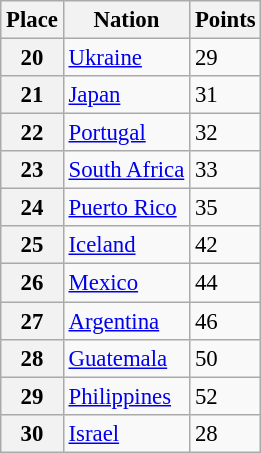<table class="wikitable" style="font-size: 95%">
<tr>
<th>Place</th>
<th>Nation</th>
<th>Points</th>
</tr>
<tr>
<th>20</th>
<td> <a href='#'>Ukraine</a></td>
<td>29</td>
</tr>
<tr>
<th>21</th>
<td> <a href='#'>Japan</a></td>
<td>31</td>
</tr>
<tr>
<th>22</th>
<td> <a href='#'>Portugal</a></td>
<td>32</td>
</tr>
<tr>
<th>23</th>
<td> <a href='#'>South Africa</a></td>
<td>33</td>
</tr>
<tr>
<th>24</th>
<td> <a href='#'>Puerto Rico</a></td>
<td>35</td>
</tr>
<tr>
<th>25</th>
<td> <a href='#'>Iceland</a></td>
<td>42</td>
</tr>
<tr>
<th>26</th>
<td> <a href='#'>Mexico</a></td>
<td>44</td>
</tr>
<tr>
<th>27</th>
<td> <a href='#'>Argentina</a></td>
<td>46</td>
</tr>
<tr>
<th>28</th>
<td> <a href='#'>Guatemala</a></td>
<td>50</td>
</tr>
<tr>
<th>29</th>
<td> <a href='#'>Philippines</a></td>
<td>52</td>
</tr>
<tr>
<th>30</th>
<td> <a href='#'>Israel</a></td>
<td>28</td>
</tr>
</table>
